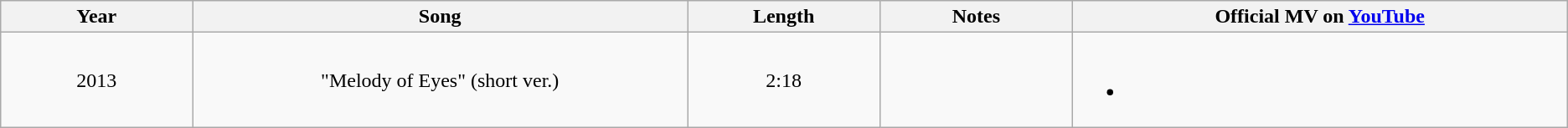<table class="wikitable" style="text-align:center;">
<tr>
<th style="width:150px;">Year</th>
<th style="width:400px;">Song</th>
<th style="width:150px;">Length</th>
<th style="width:150px;">Notes</th>
<th style="width:400px;">Official MV on <a href='#'>YouTube</a></th>
</tr>
<tr>
<td>2013</td>
<td>"Melody of Eyes" (short ver.)</td>
<td>2:18</td>
<td></td>
<td><br><ul><li></li></ul></td>
</tr>
</table>
